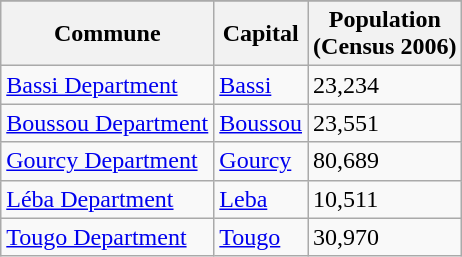<table class="wikitable">
<tr>
</tr>
<tr>
<th>Commune</th>
<th>Capital</th>
<th>Population<br>(Census 2006)</th>
</tr>
<tr>
<td><a href='#'>Bassi Department</a></td>
<td><a href='#'>Bassi</a></td>
<td>23,234</td>
</tr>
<tr>
<td><a href='#'>Boussou Department</a></td>
<td><a href='#'>Boussou</a></td>
<td>23,551</td>
</tr>
<tr>
<td><a href='#'>Gourcy Department</a></td>
<td><a href='#'>Gourcy</a></td>
<td>80,689</td>
</tr>
<tr>
<td><a href='#'>Léba Department</a></td>
<td><a href='#'>Leba</a></td>
<td>10,511</td>
</tr>
<tr>
<td><a href='#'>Tougo Department</a></td>
<td><a href='#'>Tougo</a></td>
<td>30,970</td>
</tr>
</table>
